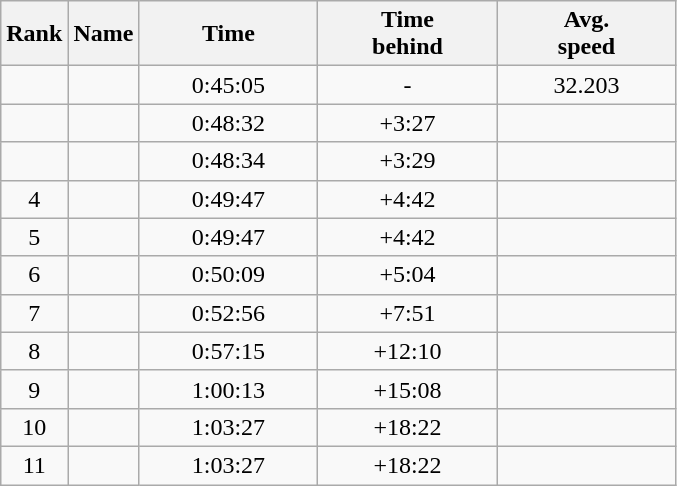<table class="wikitable" style="text-align:center;">
<tr>
<th>Rank</th>
<th style="width:"15em">Name</th>
<th style="width:7em">Time</th>
<th style="width:7em">Time<br>behind</th>
<th style="width:7em">Avg.<br>speed</th>
</tr>
<tr>
<td></td>
<td align=left></td>
<td>0:45:05</td>
<td>-</td>
<td>32.203</td>
</tr>
<tr>
<td></td>
<td align=left></td>
<td>0:48:32</td>
<td>+3:27</td>
<td></td>
</tr>
<tr>
<td></td>
<td align=left></td>
<td>0:48:34</td>
<td>+3:29</td>
<td></td>
</tr>
<tr>
<td>4</td>
<td align=left></td>
<td>0:49:47</td>
<td>+4:42</td>
<td></td>
</tr>
<tr>
<td>5</td>
<td align=left></td>
<td>0:49:47</td>
<td>+4:42</td>
<td></td>
</tr>
<tr>
<td>6</td>
<td align=left></td>
<td>0:50:09</td>
<td>+5:04</td>
<td></td>
</tr>
<tr>
<td>7</td>
<td align=left></td>
<td>0:52:56</td>
<td>+7:51</td>
<td></td>
</tr>
<tr>
<td>8</td>
<td align=left></td>
<td>0:57:15</td>
<td>+12:10</td>
<td></td>
</tr>
<tr>
<td>9</td>
<td align=left></td>
<td>1:00:13</td>
<td>+15:08</td>
<td></td>
</tr>
<tr>
<td>10</td>
<td align=left></td>
<td>1:03:27</td>
<td>+18:22</td>
<td></td>
</tr>
<tr>
<td>11</td>
<td align=left></td>
<td>1:03:27</td>
<td>+18:22</td>
<td></td>
</tr>
</table>
